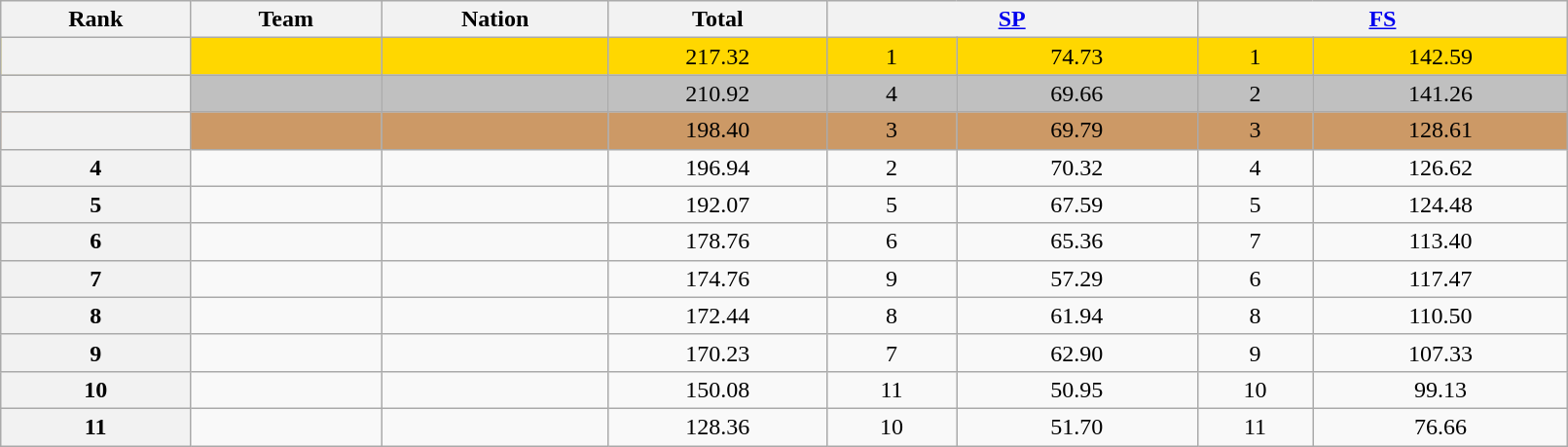<table class="wikitable sortable" style="text-align:center; width:85%">
<tr>
<th scope="col">Rank</th>
<th scope="col">Team</th>
<th scope="col">Nation</th>
<th scope="col">Total</th>
<th scope="col" colspan="2" width="80px"><a href='#'>SP</a></th>
<th scope="col" colspan="2" width="80px"><a href='#'>FS</a></th>
</tr>
<tr bgcolor="gold">
<th scope="row"></th>
<td align="left"></td>
<td align="left"></td>
<td>217.32</td>
<td>1</td>
<td>74.73</td>
<td>1</td>
<td>142.59</td>
</tr>
<tr bgcolor="silver">
<th scope="row"></th>
<td align="left"></td>
<td align="left"></td>
<td>210.92</td>
<td>4</td>
<td>69.66</td>
<td>2</td>
<td>141.26</td>
</tr>
<tr bgcolor="#cc9966">
<th scope="row"></th>
<td align="left"></td>
<td align="left"></td>
<td>198.40</td>
<td>3</td>
<td>69.79</td>
<td>3</td>
<td>128.61</td>
</tr>
<tr>
<th scope="row">4</th>
<td align="left"></td>
<td align="left"></td>
<td>196.94</td>
<td>2</td>
<td>70.32</td>
<td>4</td>
<td>126.62</td>
</tr>
<tr>
<th scope="row">5</th>
<td align="left"></td>
<td align="left"></td>
<td>192.07</td>
<td>5</td>
<td>67.59</td>
<td>5</td>
<td>124.48</td>
</tr>
<tr>
<th scope="row">6</th>
<td align="left"></td>
<td align="left"></td>
<td>178.76</td>
<td>6</td>
<td>65.36</td>
<td>7</td>
<td>113.40</td>
</tr>
<tr>
<th scope="row">7</th>
<td align="left"></td>
<td align="left"></td>
<td>174.76</td>
<td>9</td>
<td>57.29</td>
<td>6</td>
<td>117.47</td>
</tr>
<tr>
<th scope="row">8</th>
<td align="left"></td>
<td align="left"></td>
<td>172.44</td>
<td>8</td>
<td>61.94</td>
<td>8</td>
<td>110.50</td>
</tr>
<tr>
<th scope="row">9</th>
<td align="left"></td>
<td align="left"></td>
<td>170.23</td>
<td>7</td>
<td>62.90</td>
<td>9</td>
<td>107.33</td>
</tr>
<tr>
<th scope="row">10</th>
<td align="left"></td>
<td align="left"></td>
<td>150.08</td>
<td>11</td>
<td>50.95</td>
<td>10</td>
<td>99.13</td>
</tr>
<tr>
<th scope="row">11</th>
<td align="left"></td>
<td align="left"></td>
<td>128.36</td>
<td>10</td>
<td>51.70</td>
<td>11</td>
<td>76.66</td>
</tr>
</table>
